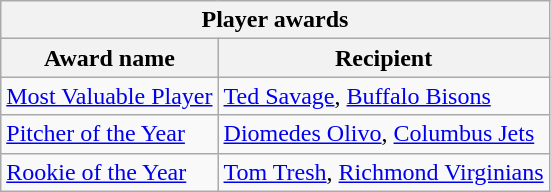<table class="wikitable">
<tr>
<th colspan="2">Player awards</th>
</tr>
<tr>
<th>Award name</th>
<th>Recipient</th>
</tr>
<tr>
<td><a href='#'>Most Valuable Player</a></td>
<td><a href='#'>Ted Savage</a>, <a href='#'>Buffalo Bisons</a></td>
</tr>
<tr>
<td><a href='#'>Pitcher of the Year</a></td>
<td><a href='#'>Diomedes Olivo</a>, <a href='#'>Columbus Jets</a></td>
</tr>
<tr>
<td><a href='#'>Rookie of the Year</a></td>
<td><a href='#'>Tom Tresh</a>, <a href='#'>Richmond Virginians</a></td>
</tr>
</table>
